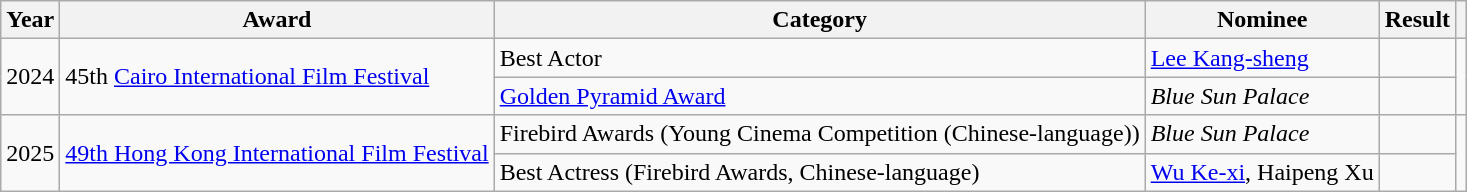<table class="wikitable plainrowheaders">
<tr>
<th scope="col">Year</th>
<th scope="col">Award</th>
<th scope="col">Category</th>
<th scope="col">Nominee</th>
<th scope="col">Result</th>
<th scope="col"></th>
</tr>
<tr>
<td rowspan=2>2024</td>
<td rowspan=2>45th <a href='#'>Cairo International Film Festival</a></td>
<td>Best Actor</td>
<td><a href='#'>Lee Kang-sheng</a></td>
<td></td>
<td rowspan=2></td>
</tr>
<tr>
<td><a href='#'>Golden Pyramid Award</a></td>
<td><em>Blue Sun Palace</em></td>
<td></td>
</tr>
<tr>
<td rowspan=2>2025</td>
<td rowspan=2><a href='#'>49th Hong Kong International Film Festival</a></td>
<td>Firebird Awards (Young Cinema Competition (Chinese-language))</td>
<td><em>Blue Sun Palace</em></td>
<td></td>
<td rowspan=2></td>
</tr>
<tr>
<td>Best Actress (Firebird Awards, Chinese-language)</td>
<td><a href='#'>Wu Ke-xi</a>, Haipeng Xu</td>
<td></td>
</tr>
</table>
